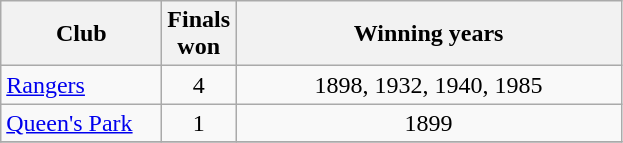<table class="wikitable" style="text-align: center;">
<tr>
<th width=100>Club</th>
<th width=40>Finals won</th>
<th width=250>Winning years</th>
</tr>
<tr>
<td align=left><a href='#'>Rangers</a></td>
<td>4</td>
<td>1898, 1932, 1940, 1985</td>
</tr>
<tr>
<td align=left><a href='#'>Queen's Park</a></td>
<td>1</td>
<td>1899</td>
</tr>
<tr>
</tr>
</table>
